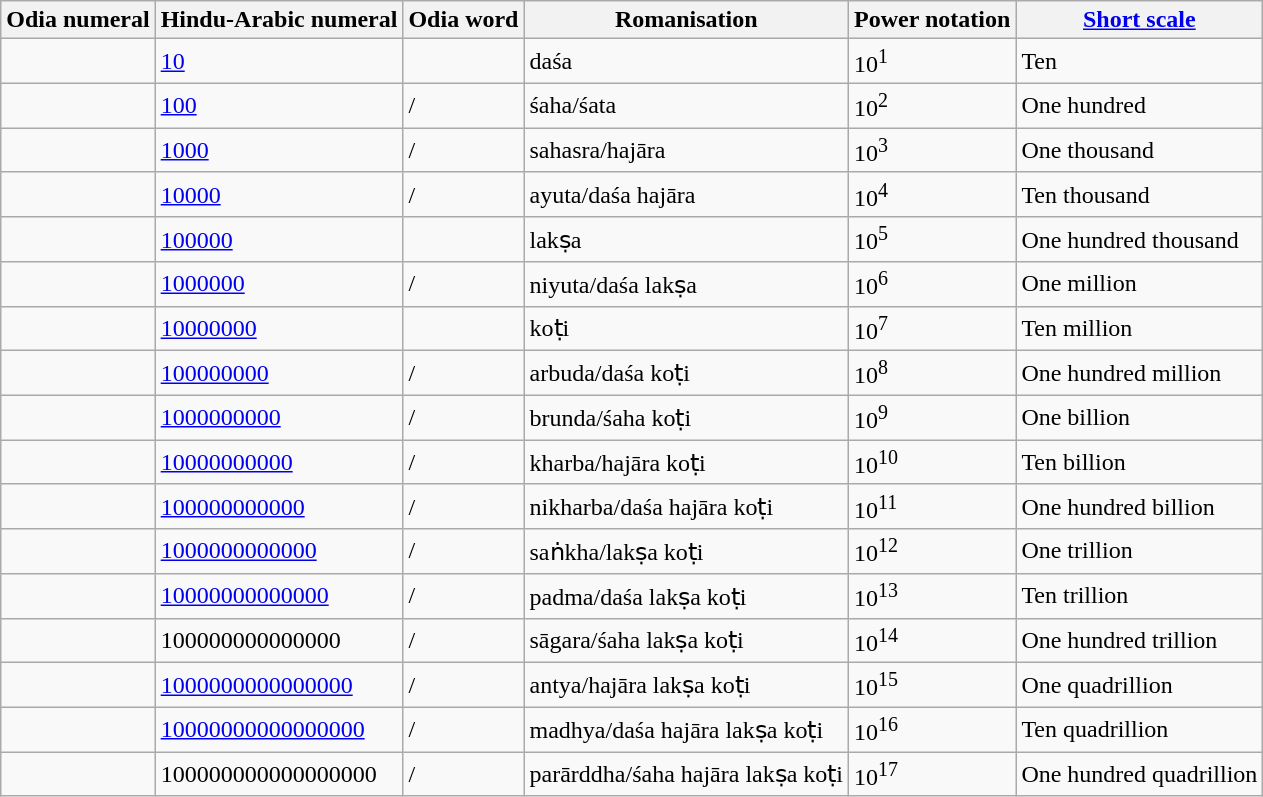<table class=wikitable>
<tr>
<th>Odia numeral</th>
<th>Hindu-Arabic numeral</th>
<th>Odia word</th>
<th>Romanisation</th>
<th>Power notation</th>
<th><a href='#'>Short scale</a></th>
</tr>
<tr>
<td></td>
<td><a href='#'>10</a></td>
<td></td>
<td>daśa</td>
<td>10<sup>1 </sup></td>
<td>Ten</td>
</tr>
<tr>
<td></td>
<td><a href='#'>100</a></td>
<td>/</td>
<td>śaha/śata</td>
<td>10<sup>2 </sup></td>
<td>One hundred</td>
</tr>
<tr>
<td></td>
<td><a href='#'>1000</a></td>
<td>/</td>
<td>sahasra/hajāra</td>
<td>10<sup>3 </sup></td>
<td>One thousand</td>
</tr>
<tr>
<td></td>
<td><a href='#'>10000</a></td>
<td>/</td>
<td>ayuta/daśa hajāra</td>
<td>10<sup>4 </sup></td>
<td>Ten thousand</td>
</tr>
<tr>
<td></td>
<td><a href='#'>100000</a></td>
<td></td>
<td>lakṣa</td>
<td>10<sup>5 </sup></td>
<td>One hundred thousand</td>
</tr>
<tr>
<td></td>
<td><a href='#'>1000000</a></td>
<td>/</td>
<td>niyuta/daśa lakṣa</td>
<td>10<sup>6 </sup></td>
<td>One million</td>
</tr>
<tr>
<td></td>
<td><a href='#'>10000000</a></td>
<td></td>
<td>koṭi</td>
<td>10<sup>7 </sup></td>
<td>Ten million</td>
</tr>
<tr>
<td></td>
<td><a href='#'>100000000</a></td>
<td>/</td>
<td>arbuda/daśa koṭi</td>
<td>10<sup>8 </sup></td>
<td>One hundred million</td>
</tr>
<tr>
<td></td>
<td><a href='#'>1000000000</a></td>
<td>/</td>
<td>brunda/śaha koṭi</td>
<td>10<sup>9 </sup></td>
<td>One billion</td>
</tr>
<tr>
<td></td>
<td><a href='#'>10000000000</a></td>
<td>/</td>
<td>kharba/hajāra koṭi</td>
<td>10<sup>10 </sup></td>
<td>Ten billion</td>
</tr>
<tr>
<td></td>
<td><a href='#'>100000000000</a></td>
<td>/</td>
<td>nikharba/daśa hajāra koṭi</td>
<td>10<sup>11 </sup></td>
<td>One hundred billion</td>
</tr>
<tr>
<td></td>
<td><a href='#'>1000000000000</a></td>
<td>/</td>
<td>saṅkha/lakṣa koṭi</td>
<td>10<sup>12 </sup></td>
<td>One trillion</td>
</tr>
<tr>
<td></td>
<td><a href='#'>10000000000000</a></td>
<td>/</td>
<td>padma/daśa lakṣa koṭi</td>
<td>10<sup>13 </sup></td>
<td>Ten trillion</td>
</tr>
<tr>
<td></td>
<td>100000000000000</td>
<td>/</td>
<td>sāgara/śaha lakṣa koṭi</td>
<td>10<sup>14 </sup></td>
<td>One hundred trillion</td>
</tr>
<tr>
<td></td>
<td><a href='#'>1000000000000000</a></td>
<td>/</td>
<td>antya/hajāra lakṣa koṭi</td>
<td>10<sup>15 </sup></td>
<td>One quadrillion</td>
</tr>
<tr>
<td></td>
<td><a href='#'>10000000000000000</a></td>
<td>/</td>
<td>madhya/daśa hajāra lakṣa koṭi</td>
<td>10<sup>16 </sup></td>
<td>Ten quadrillion</td>
</tr>
<tr>
<td></td>
<td>100000000000000000</td>
<td>/</td>
<td>parārddha/śaha hajāra lakṣa koṭi</td>
<td>10<sup>17 </sup></td>
<td>One hundred quadrillion</td>
</tr>
</table>
